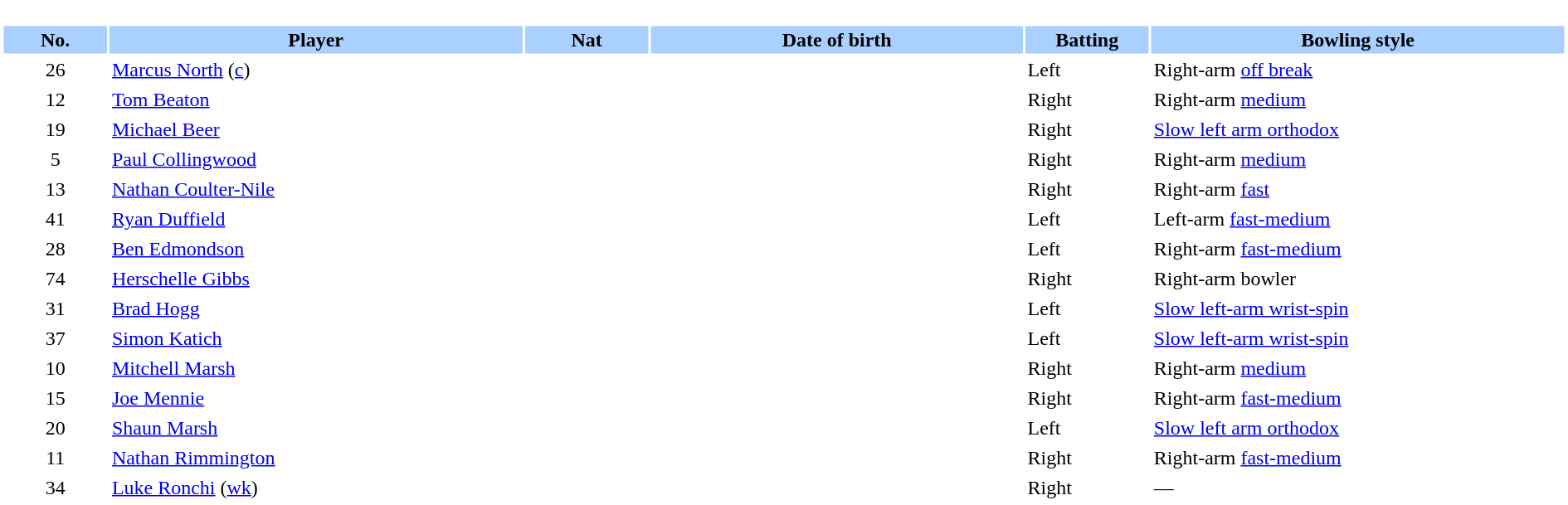<table border="0" style="width:100%;">
<tr>
<td style="vertical-align:top; background:#fff; width:90%;"><br><table border="0" cellspacing="2" cellpadding="2" style="width:100%;">
<tr style="background:#aad0ff;">
<th scope="col" width="5%">No.</th>
<th scope="col" width="20%">Player</th>
<th scope="col" width="6%">Nat</th>
<th scope="col" width="18%">Date of birth</th>
<th scope="col" width="6%">Batting</th>
<th scope="col" width="20%">Bowling style</th>
</tr>
<tr>
<td style="text-align:center">26</td>
<td><a href='#'>Marcus North</a> (<a href='#'>c</a>)</td>
<td style="text-align:center"></td>
<td></td>
<td>Left</td>
<td>Right-arm <a href='#'>off break</a></td>
</tr>
<tr>
<td style="text-align:center">12</td>
<td><a href='#'>Tom Beaton</a></td>
<td style="text-align:center"></td>
<td></td>
<td>Right</td>
<td>Right-arm <a href='#'>medium</a></td>
</tr>
<tr>
<td style="text-align:center">19</td>
<td><a href='#'>Michael Beer</a></td>
<td style="text-align:center"></td>
<td></td>
<td>Right</td>
<td><a href='#'>Slow left arm orthodox</a></td>
</tr>
<tr>
<td style="text-align:center">5</td>
<td><a href='#'>Paul Collingwood</a></td>
<td style="text-align:center"></td>
<td></td>
<td>Right</td>
<td>Right-arm <a href='#'>medium</a></td>
</tr>
<tr>
<td style="text-align:center">13</td>
<td><a href='#'>Nathan Coulter-Nile</a></td>
<td style="text-align:center"></td>
<td></td>
<td>Right</td>
<td>Right-arm <a href='#'>fast</a></td>
</tr>
<tr>
<td style="text-align:center">41</td>
<td><a href='#'>Ryan Duffield</a></td>
<td style="text-align:center"></td>
<td></td>
<td>Left</td>
<td>Left-arm <a href='#'>fast-medium</a></td>
</tr>
<tr>
<td style="text-align:center">28</td>
<td><a href='#'>Ben Edmondson</a></td>
<td style="text-align:center"></td>
<td></td>
<td>Left</td>
<td>Right-arm <a href='#'>fast-medium</a></td>
</tr>
<tr>
<td style="text-align:center">74</td>
<td><a href='#'>Herschelle Gibbs</a></td>
<td style="text-align:center"></td>
<td></td>
<td>Right</td>
<td>Right-arm bowler</td>
</tr>
<tr>
<td style="text-align:center">31</td>
<td><a href='#'>Brad Hogg</a></td>
<td style="text-align:center"></td>
<td></td>
<td>Left</td>
<td><a href='#'>Slow left-arm wrist-spin</a></td>
</tr>
<tr>
<td style="text-align:center">37</td>
<td><a href='#'>Simon Katich</a></td>
<td style="text-align:center"></td>
<td></td>
<td>Left</td>
<td><a href='#'>Slow left-arm wrist-spin</a></td>
</tr>
<tr>
<td style="text-align:center">10</td>
<td><a href='#'>Mitchell Marsh</a></td>
<td style="text-align:center"></td>
<td></td>
<td>Right</td>
<td>Right-arm <a href='#'>medium</a></td>
</tr>
<tr>
<td style="text-align:center">15</td>
<td><a href='#'>Joe Mennie</a></td>
<td style="text-align:center"></td>
<td></td>
<td>Right</td>
<td>Right-arm <a href='#'>fast-medium</a></td>
</tr>
<tr>
<td style="text-align:center">20</td>
<td><a href='#'>Shaun Marsh</a></td>
<td style="text-align:center"></td>
<td></td>
<td>Left</td>
<td><a href='#'>Slow left arm orthodox</a></td>
</tr>
<tr>
<td style="text-align:center">11</td>
<td><a href='#'>Nathan Rimmington</a></td>
<td style="text-align:center"></td>
<td></td>
<td>Right</td>
<td>Right-arm <a href='#'>fast-medium</a></td>
</tr>
<tr>
<td style="text-align:center">34</td>
<td><a href='#'>Luke Ronchi</a> (<a href='#'>wk</a>)</td>
<td style="text-align:center"></td>
<td></td>
<td>Right</td>
<td>—</td>
</tr>
</table>
</td>
</tr>
</table>
